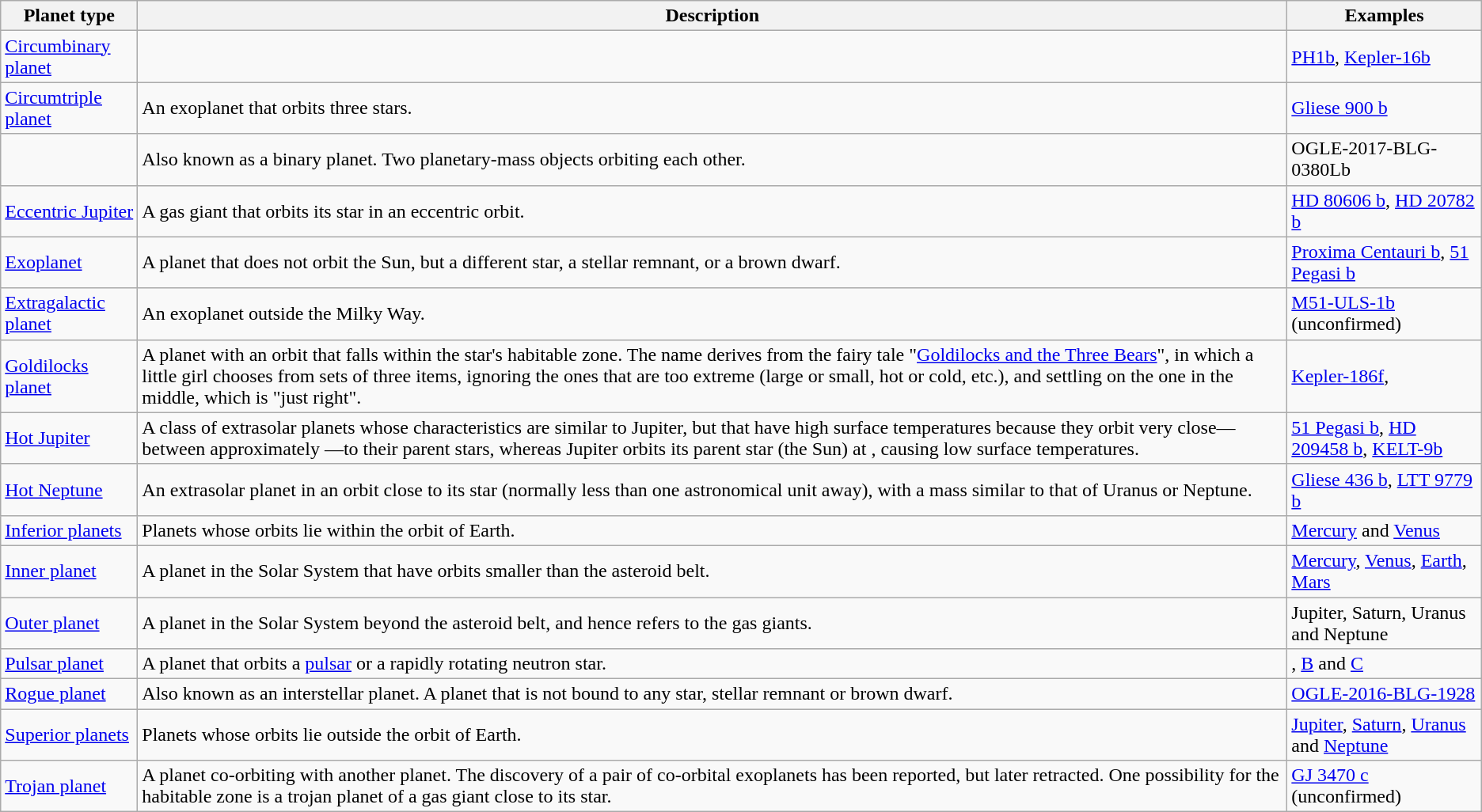<table class="wikitable">
<tr>
<th>Planet type</th>
<th>Description</th>
<th>Examples</th>
</tr>
<tr |->
<td><a href='#'>Circumbinary planet</a></td>
<td></td>
<td><a href='#'>PH1b</a>, <a href='#'>Kepler-16b</a></td>
</tr>
<tr>
<td><a href='#'>Circumtriple planet</a></td>
<td>An exoplanet that orbits three stars.</td>
<td><a href='#'>Gliese 900 b</a></td>
</tr>
<tr>
<td></td>
<td>Also known as a binary planet. Two planetary-mass objects orbiting each other.</td>
<td>OGLE-2017-BLG-0380Lb</td>
</tr>
<tr>
<td><a href='#'>Eccentric Jupiter</a></td>
<td>A gas giant that orbits its star in an eccentric orbit.</td>
<td><a href='#'>HD 80606 b</a>, <a href='#'>HD 20782 b</a></td>
</tr>
<tr>
<td><a href='#'>Exoplanet</a></td>
<td>A planet that does not orbit the Sun, but a different star, a stellar remnant, or a brown dwarf.</td>
<td><a href='#'>Proxima Centauri b</a>, <a href='#'>51 Pegasi b</a></td>
</tr>
<tr>
<td><a href='#'>Extragalactic planet</a></td>
<td>An exoplanet outside the Milky Way.</td>
<td><a href='#'>M51-ULS-1b</a> (unconfirmed)</td>
</tr>
<tr>
<td><a href='#'>Goldilocks planet</a></td>
<td>A planet with an orbit that falls within the star's habitable zone. The name derives from the fairy tale "<a href='#'>Goldilocks and the Three Bears</a>", in which a little girl chooses from sets of three items, ignoring the ones that are too extreme (large or small, hot or cold, etc.), and settling on the one in the middle, which is "just right".</td>
<td><a href='#'>Kepler-186f</a>, </td>
</tr>
<tr>
<td><a href='#'>Hot Jupiter</a></td>
<td>A class of extrasolar planets whose characteristics are similar to Jupiter, but that have high surface temperatures because they orbit very close—between approximately —to their parent stars, whereas Jupiter orbits its parent star (the Sun) at , causing low surface temperatures.</td>
<td><a href='#'>51 Pegasi b</a>, <a href='#'>HD 209458 b</a>, <a href='#'>KELT-9b</a></td>
</tr>
<tr>
<td><a href='#'>Hot Neptune</a></td>
<td>An extrasolar planet in an orbit close to its star (normally less than one astronomical unit away), with a mass similar to that of Uranus or Neptune.</td>
<td><a href='#'>Gliese 436 b</a>, <a href='#'>LTT 9779 b</a></td>
</tr>
<tr>
<td><a href='#'>Inferior planets</a></td>
<td>Planets whose orbits lie within the orbit of Earth.</td>
<td><a href='#'>Mercury</a> and <a href='#'>Venus</a></td>
</tr>
<tr>
<td><a href='#'>Inner planet</a></td>
<td>A planet in the Solar System that have orbits smaller than the asteroid belt.</td>
<td><a href='#'>Mercury</a>, <a href='#'>Venus</a>, <a href='#'>Earth</a>, <a href='#'>Mars</a></td>
</tr>
<tr>
<td><a href='#'>Outer planet</a></td>
<td>A planet in the Solar System beyond the asteroid belt, and hence refers to the gas giants.</td>
<td>Jupiter, Saturn, Uranus and Neptune</td>
</tr>
<tr>
<td><a href='#'>Pulsar planet</a></td>
<td>A planet that orbits a <a href='#'>pulsar</a> or a rapidly rotating neutron star.</td>
<td>, <a href='#'>B</a> and <a href='#'>C</a></td>
</tr>
<tr>
<td><a href='#'>Rogue planet</a></td>
<td>Also known as an interstellar planet. A planet that is not bound to any star, stellar remnant or brown dwarf.</td>
<td><a href='#'>OGLE-2016-BLG-1928</a></td>
</tr>
<tr>
<td><a href='#'>Superior planets</a></td>
<td>Planets whose orbits lie outside the orbit of Earth.</td>
<td><a href='#'>Jupiter</a>, <a href='#'>Saturn</a>, <a href='#'>Uranus</a> and <a href='#'>Neptune</a></td>
</tr>
<tr>
<td><a href='#'>Trojan planet</a></td>
<td>A planet co-orbiting with another planet. The discovery of a pair of co-orbital exoplanets has been reported, but later retracted. One possibility for the habitable zone is a trojan planet of a gas giant close to its star.</td>
<td><a href='#'>GJ 3470 c</a> (unconfirmed)</td>
</tr>
</table>
